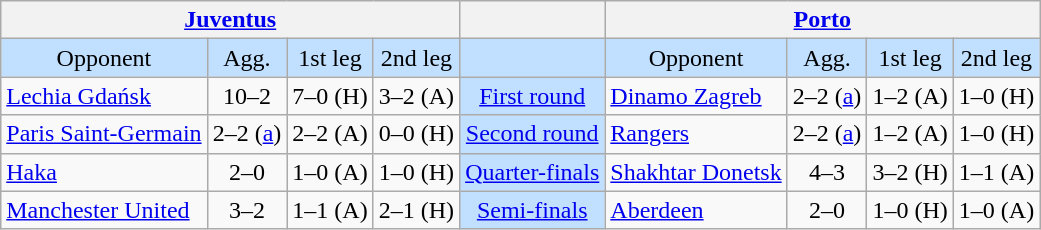<table class="wikitable" style="text-align:center">
<tr>
<th colspan=4> <a href='#'>Juventus</a></th>
<th></th>
<th colspan=4> <a href='#'>Porto</a></th>
</tr>
<tr style="background:#c1e0ff">
<td>Opponent</td>
<td>Agg.</td>
<td>1st leg</td>
<td>2nd leg</td>
<td></td>
<td>Opponent</td>
<td>Agg.</td>
<td>1st leg</td>
<td>2nd leg</td>
</tr>
<tr>
<td align=left> <a href='#'>Lechia Gdańsk</a></td>
<td>10–2</td>
<td>7–0 (H)</td>
<td>3–2 (A)</td>
<td style="background:#c1e0ff;"><a href='#'>First round</a></td>
<td align=left> <a href='#'>Dinamo Zagreb</a></td>
<td>2–2 (<a href='#'>a</a>)</td>
<td>1–2 (A)</td>
<td>1–0 (H)</td>
</tr>
<tr>
<td align=left> <a href='#'>Paris Saint-Germain</a></td>
<td>2–2 (<a href='#'>a</a>)</td>
<td>2–2 (A)</td>
<td>0–0 (H)</td>
<td style="background:#c1e0ff;"><a href='#'>Second round</a></td>
<td align=left> <a href='#'>Rangers</a></td>
<td>2–2 (<a href='#'>a</a>)</td>
<td>1–2 (A)</td>
<td>1–0 (H)</td>
</tr>
<tr>
<td align=left> <a href='#'>Haka</a></td>
<td>2–0</td>
<td>1–0 (A)</td>
<td>1–0 (H)</td>
<td style="background:#c1e0ff;"><a href='#'>Quarter-finals</a></td>
<td align=left> <a href='#'>Shakhtar Donetsk</a></td>
<td>4–3</td>
<td>3–2 (H)</td>
<td>1–1 (A)</td>
</tr>
<tr>
<td align=left> <a href='#'>Manchester United</a></td>
<td>3–2</td>
<td>1–1 (A)</td>
<td>2–1 (H)</td>
<td style="background:#c1e0ff;"><a href='#'>Semi-finals</a></td>
<td align=left> <a href='#'>Aberdeen</a></td>
<td>2–0</td>
<td>1–0 (H)</td>
<td>1–0 (A)</td>
</tr>
</table>
